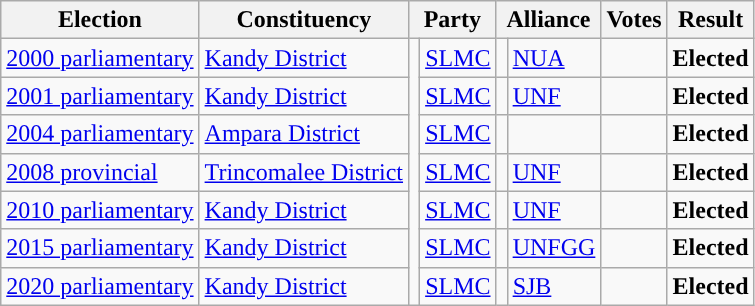<table class="wikitable" style="text-align:left;">
<tr>
<th scope=col>Election</th>
<th scope=col>Constituency</th>
<th scope=col colspan="2">Party</th>
<th scope=col colspan="2">Alliance</th>
<th scope=col>Votes</th>
<th scope=col>Result</th>
</tr>
<tr>
<td><a href='#'>2000 parliamentary</a></td>
<td><a href='#'>Kandy District</a></td>
<td rowspan="7" style="background:"></td>
<td><a href='#'>SLMC</a></td>
<td style="background:"></td>
<td><a href='#'>NUA</a></td>
<td align=right></td>
<td><strong>Elected</strong></td>
</tr>
<tr>
<td><a href='#'>2001 parliamentary</a></td>
<td><a href='#'>Kandy District</a></td>
<td><a href='#'>SLMC</a></td>
<td style="background:"></td>
<td><a href='#'>UNF</a></td>
<td align=right></td>
<td><strong>Elected</strong></td>
</tr>
<tr>
<td><a href='#'>2004 parliamentary</a></td>
<td><a href='#'>Ampara District</a></td>
<td><a href='#'>SLMC</a></td>
<td></td>
<td></td>
<td align=right></td>
<td><strong>Elected</strong></td>
</tr>
<tr>
<td><a href='#'>2008 provincial</a></td>
<td><a href='#'>Trincomalee District</a></td>
<td><a href='#'>SLMC</a></td>
<td style="background:"></td>
<td><a href='#'>UNF</a></td>
<td></td>
<td><strong>Elected</strong></td>
</tr>
<tr>
<td><a href='#'>2010 parliamentary</a></td>
<td><a href='#'>Kandy District</a></td>
<td><a href='#'>SLMC</a></td>
<td style="background:"></td>
<td><a href='#'>UNF</a></td>
<td align=right></td>
<td><strong>Elected</strong></td>
</tr>
<tr>
<td><a href='#'>2015 parliamentary</a></td>
<td><a href='#'>Kandy District</a></td>
<td><a href='#'>SLMC</a></td>
<td style="background:"></td>
<td><a href='#'>UNFGG</a></td>
<td align=right></td>
<td><strong>Elected</strong></td>
</tr>
<tr>
<td><a href='#'>2020 parliamentary</a></td>
<td><a href='#'>Kandy District</a></td>
<td><a href='#'>SLMC</a></td>
<td style="background:"></td>
<td><a href='#'>SJB</a></td>
<td align=right></td>
<td><strong>Elected</strong></td>
</tr>
</table>
